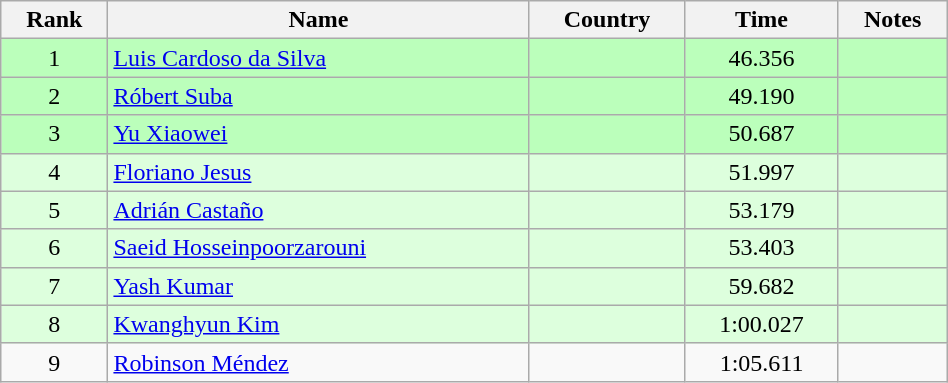<table class="wikitable" style="text-align:center;width: 50%">
<tr>
<th>Rank</th>
<th>Name</th>
<th>Country</th>
<th>Time</th>
<th>Notes</th>
</tr>
<tr bgcolor=bbffbb>
<td>1</td>
<td align="left"><a href='#'>Luis Cardoso da Silva</a></td>
<td align="left"></td>
<td>46.356</td>
<td></td>
</tr>
<tr bgcolor=bbffbb>
<td>2</td>
<td align="left"><a href='#'>Róbert Suba</a></td>
<td align="left"></td>
<td>49.190</td>
<td></td>
</tr>
<tr bgcolor=bbffbb>
<td>3</td>
<td align="left"><a href='#'>Yu Xiaowei</a></td>
<td align="left"></td>
<td>50.687</td>
<td></td>
</tr>
<tr bgcolor=ddffdd>
<td>4</td>
<td align="left"><a href='#'>Floriano Jesus</a></td>
<td align="left"></td>
<td>51.997</td>
<td></td>
</tr>
<tr bgcolor=ddffdd>
<td>5</td>
<td align="left"><a href='#'>Adrián Castaño</a></td>
<td align="left"></td>
<td>53.179</td>
<td></td>
</tr>
<tr bgcolor=ddffdd>
<td>6</td>
<td align="left"><a href='#'>Saeid Hosseinpoorzarouni</a></td>
<td align="left"></td>
<td>53.403</td>
<td></td>
</tr>
<tr bgcolor=ddffdd>
<td>7</td>
<td align="left"><a href='#'>Yash Kumar</a></td>
<td align="left"></td>
<td>59.682</td>
<td></td>
</tr>
<tr bgcolor=ddffdd>
<td>8</td>
<td align="left"><a href='#'>Kwanghyun Kim</a></td>
<td align="left"></td>
<td>1:00.027</td>
<td></td>
</tr>
<tr>
<td>9</td>
<td align="left"><a href='#'>Robinson Méndez</a></td>
<td align="left"></td>
<td>1:05.611</td>
<td></td>
</tr>
</table>
